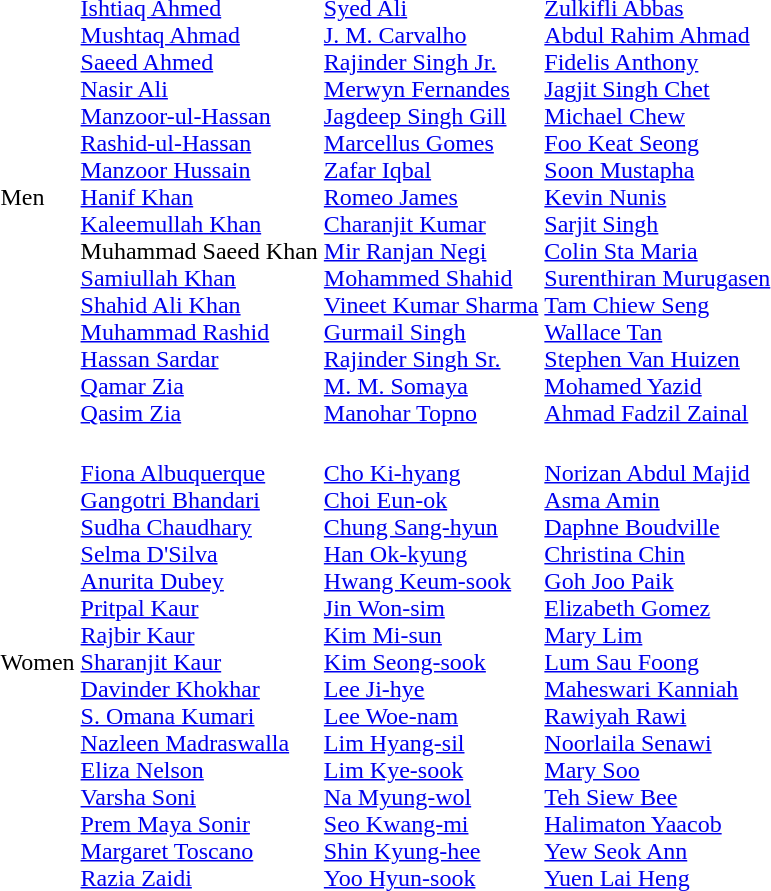<table>
<tr>
<td>Men<br></td>
<td><br><a href='#'>Ishtiaq Ahmed</a><br><a href='#'>Mushtaq Ahmad</a><br><a href='#'>Saeed Ahmed</a><br><a href='#'>Nasir Ali</a><br><a href='#'>Manzoor-ul-Hassan</a><br><a href='#'>Rashid-ul-Hassan</a><br><a href='#'>Manzoor Hussain</a><br><a href='#'>Hanif Khan</a><br><a href='#'>Kaleemullah Khan</a><br>Muhammad Saeed Khan<br><a href='#'>Samiullah Khan</a><br><a href='#'>Shahid Ali Khan</a><br><a href='#'>Muhammad Rashid</a><br><a href='#'>Hassan Sardar</a><br><a href='#'>Qamar Zia</a><br><a href='#'>Qasim Zia</a></td>
<td><br><a href='#'>Syed Ali</a><br><a href='#'>J. M. Carvalho</a><br><a href='#'>Rajinder Singh Jr.</a><br><a href='#'>Merwyn Fernandes</a><br><a href='#'>Jagdeep Singh Gill</a><br><a href='#'>Marcellus Gomes</a><br><a href='#'>Zafar Iqbal</a><br><a href='#'>Romeo James</a><br><a href='#'>Charanjit Kumar</a><br><a href='#'>Mir Ranjan Negi</a><br><a href='#'>Mohammed Shahid</a><br><a href='#'>Vineet Kumar Sharma</a><br><a href='#'>Gurmail Singh</a><br><a href='#'>Rajinder Singh Sr.</a><br><a href='#'>M. M. Somaya</a><br><a href='#'>Manohar Topno</a></td>
<td><br><a href='#'>Zulkifli Abbas</a><br><a href='#'>Abdul Rahim Ahmad</a><br><a href='#'>Fidelis Anthony</a><br><a href='#'>Jagjit Singh Chet</a><br><a href='#'>Michael Chew</a><br><a href='#'>Foo Keat Seong</a><br><a href='#'>Soon Mustapha</a><br><a href='#'>Kevin Nunis</a><br><a href='#'>Sarjit Singh</a><br><a href='#'>Colin Sta Maria</a><br><a href='#'>Surenthiran Murugasen</a><br><a href='#'>Tam Chiew Seng</a><br><a href='#'>Wallace Tan</a><br><a href='#'>Stephen Van Huizen</a><br><a href='#'>Mohamed Yazid</a><br><a href='#'>Ahmad Fadzil Zainal</a></td>
</tr>
<tr>
<td>Women<br></td>
<td><br><a href='#'>Fiona Albuquerque</a><br><a href='#'>Gangotri Bhandari</a><br><a href='#'>Sudha Chaudhary</a><br><a href='#'>Selma D'Silva</a><br><a href='#'>Anurita Dubey</a><br><a href='#'>Pritpal Kaur</a><br><a href='#'>Rajbir Kaur</a><br><a href='#'>Sharanjit Kaur</a><br><a href='#'>Davinder Khokhar</a><br><a href='#'>S. Omana Kumari</a><br><a href='#'>Nazleen Madraswalla</a><br><a href='#'>Eliza Nelson</a><br><a href='#'>Varsha Soni</a><br><a href='#'>Prem Maya Sonir</a><br><a href='#'>Margaret Toscano</a><br><a href='#'>Razia Zaidi</a></td>
<td><br><a href='#'>Cho Ki-hyang</a><br><a href='#'>Choi Eun-ok</a><br><a href='#'>Chung Sang-hyun</a><br><a href='#'>Han Ok-kyung</a><br><a href='#'>Hwang Keum-sook</a><br><a href='#'>Jin Won-sim</a><br><a href='#'>Kim Mi-sun</a><br><a href='#'>Kim Seong-sook</a><br><a href='#'>Lee Ji-hye</a><br><a href='#'>Lee Woe-nam</a><br><a href='#'>Lim Hyang-sil</a><br><a href='#'>Lim Kye-sook</a><br><a href='#'>Na Myung-wol</a><br><a href='#'>Seo Kwang-mi</a><br><a href='#'>Shin Kyung-hee</a><br><a href='#'>Yoo Hyun-sook</a></td>
<td><br><a href='#'>Norizan Abdul Majid</a><br><a href='#'>Asma Amin</a><br><a href='#'>Daphne Boudville</a><br><a href='#'>Christina Chin</a><br><a href='#'>Goh Joo Paik</a><br><a href='#'>Elizabeth Gomez</a><br><a href='#'>Mary Lim</a><br><a href='#'>Lum Sau Foong</a><br><a href='#'>Maheswari Kanniah</a><br><a href='#'>Rawiyah Rawi</a><br><a href='#'>Noorlaila Senawi</a><br><a href='#'>Mary Soo</a><br><a href='#'>Teh Siew Bee</a><br><a href='#'>Halimaton Yaacob</a><br><a href='#'>Yew Seok Ann</a><br><a href='#'>Yuen Lai Heng</a></td>
</tr>
</table>
